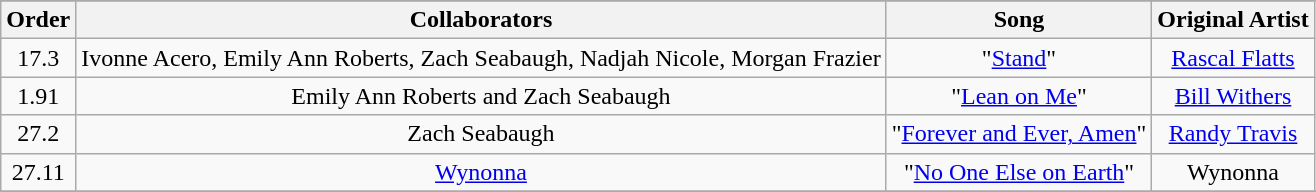<table class="wikitable" style="text-align:center;">
<tr>
</tr>
<tr>
<th>Order</th>
<th>Collaborators</th>
<th>Song</th>
<th>Original  Artist</th>
</tr>
<tr>
<td>17.3</td>
<td>Ivonne  Acero, Emily  Ann  Roberts, Zach  Seabaugh, Nadjah  Nicole, Morgan  Frazier</td>
<td>"<a href='#'>Stand</a>"</td>
<td><a href='#'>Rascal Flatts</a></td>
</tr>
<tr>
<td>1.91</td>
<td>Emily  Ann  Roberts  and  Zach  Seabaugh</td>
<td>"<a href='#'>Lean on Me</a>"</td>
<td><a href='#'>Bill Withers</a></td>
</tr>
<tr>
<td>27.2</td>
<td>Zach Seabaugh</td>
<td>"<a href='#'>Forever and Ever, Amen</a>"</td>
<td><a href='#'>Randy Travis</a></td>
</tr>
<tr>
<td>27.11</td>
<td><a href='#'>Wynonna</a></td>
<td>"<a href='#'>No One Else on Earth</a>"</td>
<td>Wynonna</td>
</tr>
<tr>
</tr>
</table>
